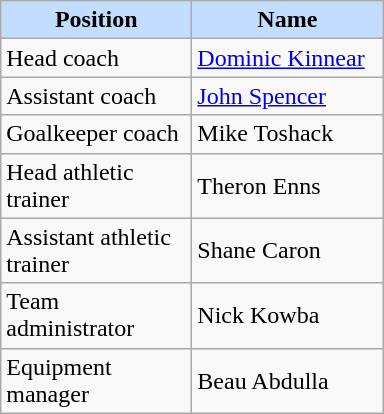<table class="wikitable">
<tr>
<th style="background:#c2ddff; width:120px;">Position</th>
<th style="background:#c2ddff; width:120px;">Name</th>
</tr>
<tr>
<td>Head coach</td>
<td> <a href='#'>Dominic Kinnear</a></td>
</tr>
<tr>
<td>Assistant coach</td>
<td> <a href='#'>John Spencer</a></td>
</tr>
<tr>
<td>Goalkeeper coach</td>
<td> Mike Toshack</td>
</tr>
<tr>
<td>Head athletic trainer</td>
<td> Theron Enns</td>
</tr>
<tr>
<td>Assistant athletic trainer</td>
<td> Shane Caron</td>
</tr>
<tr>
<td>Team administrator</td>
<td> Nick Kowba</td>
</tr>
<tr>
<td>Equipment manager</td>
<td> Beau Abdulla</td>
</tr>
</table>
